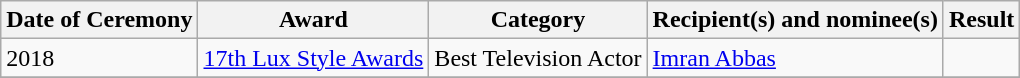<table class="wikitable sortable">
<tr>
<th>Date of Ceremony</th>
<th>Award</th>
<th>Category</th>
<th>Recipient(s) and nominee(s)</th>
<th>Result</th>
</tr>
<tr>
<td>2018 </td>
<td><a href='#'>17th Lux Style Awards</a></td>
<td>Best Television Actor</td>
<td><a href='#'>Imran Abbas</a></td>
<td></td>
</tr>
<tr>
</tr>
</table>
